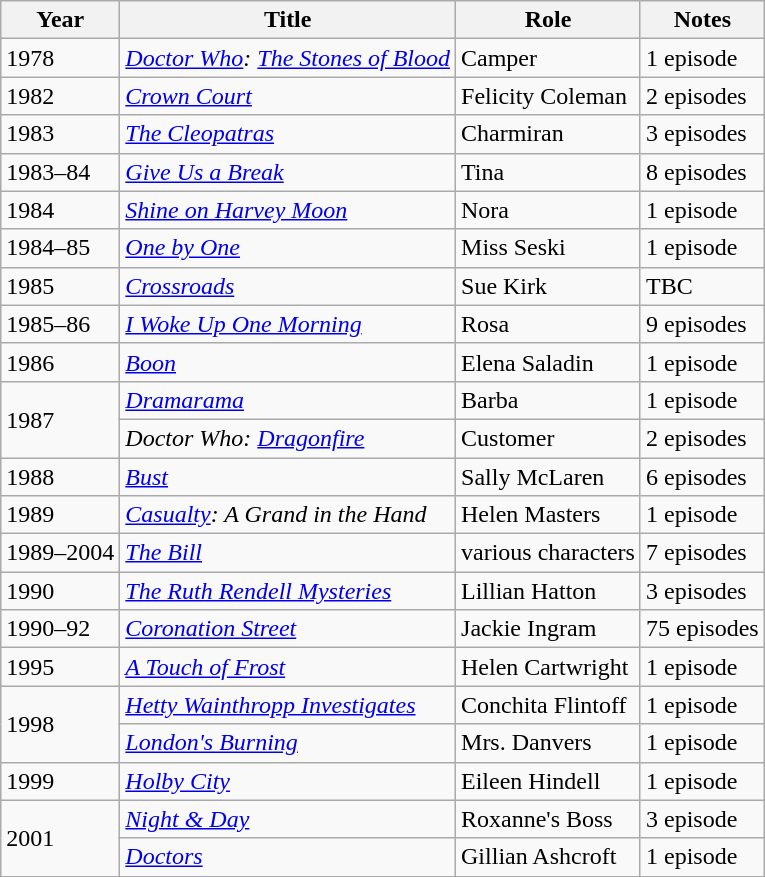<table class="wikitable">
<tr>
<th>Year</th>
<th>Title</th>
<th>Role</th>
<th>Notes</th>
</tr>
<tr>
<td>1978</td>
<td><em><a href='#'>Doctor Who</a>: <a href='#'>The Stones of Blood</a></em></td>
<td>Camper</td>
<td>1 episode</td>
</tr>
<tr>
<td>1982</td>
<td><em><a href='#'>Crown Court</a></em></td>
<td>Felicity Coleman</td>
<td>2 episodes</td>
</tr>
<tr>
<td>1983</td>
<td><em><a href='#'>The Cleopatras</a></em></td>
<td>Charmiran</td>
<td>3 episodes</td>
</tr>
<tr>
<td>1983–84</td>
<td><em><a href='#'>Give Us a Break</a></em></td>
<td>Tina</td>
<td>8 episodes</td>
</tr>
<tr>
<td>1984</td>
<td><em><a href='#'>Shine on Harvey Moon</a></em></td>
<td>Nora</td>
<td>1 episode</td>
</tr>
<tr>
<td>1984–85</td>
<td><em><a href='#'>One by One</a></em></td>
<td>Miss Seski</td>
<td>1 episode</td>
</tr>
<tr>
<td>1985</td>
<td><em><a href='#'>Crossroads</a></em></td>
<td>Sue Kirk</td>
<td>TBC</td>
</tr>
<tr>
<td>1985–86</td>
<td><a href='#'><em>I Woke Up One Morning</em></a></td>
<td>Rosa</td>
<td>9 episodes</td>
</tr>
<tr>
<td>1986</td>
<td><em><a href='#'>Boon</a></em></td>
<td>Elena Saladin</td>
<td>1 episode</td>
</tr>
<tr>
<td rowspan="2">1987</td>
<td><em><a href='#'>Dramarama</a></em></td>
<td>Barba</td>
<td>1 episode</td>
</tr>
<tr>
<td><em>Doctor Who: <a href='#'>Dragonfire</a></em></td>
<td>Customer</td>
<td>2 episodes</td>
</tr>
<tr>
<td>1988</td>
<td><em><a href='#'>Bust</a></em></td>
<td>Sally McLaren</td>
<td>6 episodes</td>
</tr>
<tr>
<td>1989</td>
<td><em><a href='#'>Casualty</a>: A Grand in the Hand</em></td>
<td>Helen Masters</td>
<td>1 episode</td>
</tr>
<tr>
<td>1989–2004</td>
<td><em><a href='#'>The Bill</a></em></td>
<td>various characters</td>
<td>7 episodes</td>
</tr>
<tr>
<td>1990</td>
<td><em><a href='#'>The Ruth Rendell Mysteries</a></em></td>
<td>Lillian Hatton</td>
<td>3 episodes</td>
</tr>
<tr>
<td>1990–92</td>
<td><em><a href='#'>Coronation Street</a></em></td>
<td>Jackie Ingram</td>
<td>75 episodes</td>
</tr>
<tr>
<td>1995</td>
<td><em><a href='#'>A Touch of Frost</a></em></td>
<td>Helen Cartwright</td>
<td>1 episode</td>
</tr>
<tr>
<td rowspan="2">1998</td>
<td><em><a href='#'>Hetty Wainthropp Investigates</a></em></td>
<td>Conchita Flintoff</td>
<td>1 episode</td>
</tr>
<tr>
<td><em><a href='#'>London's Burning</a></em></td>
<td>Mrs. Danvers</td>
<td>1 episode</td>
</tr>
<tr>
<td>1999</td>
<td><em><a href='#'>Holby City</a></em></td>
<td>Eileen Hindell</td>
<td>1 episode</td>
</tr>
<tr>
<td rowspan="2">2001</td>
<td><em><a href='#'>Night & Day</a></em></td>
<td>Roxanne's Boss</td>
<td>3 episode</td>
</tr>
<tr>
<td><em><a href='#'>Doctors</a></em></td>
<td>Gillian Ashcroft</td>
<td>1 episode</td>
</tr>
</table>
